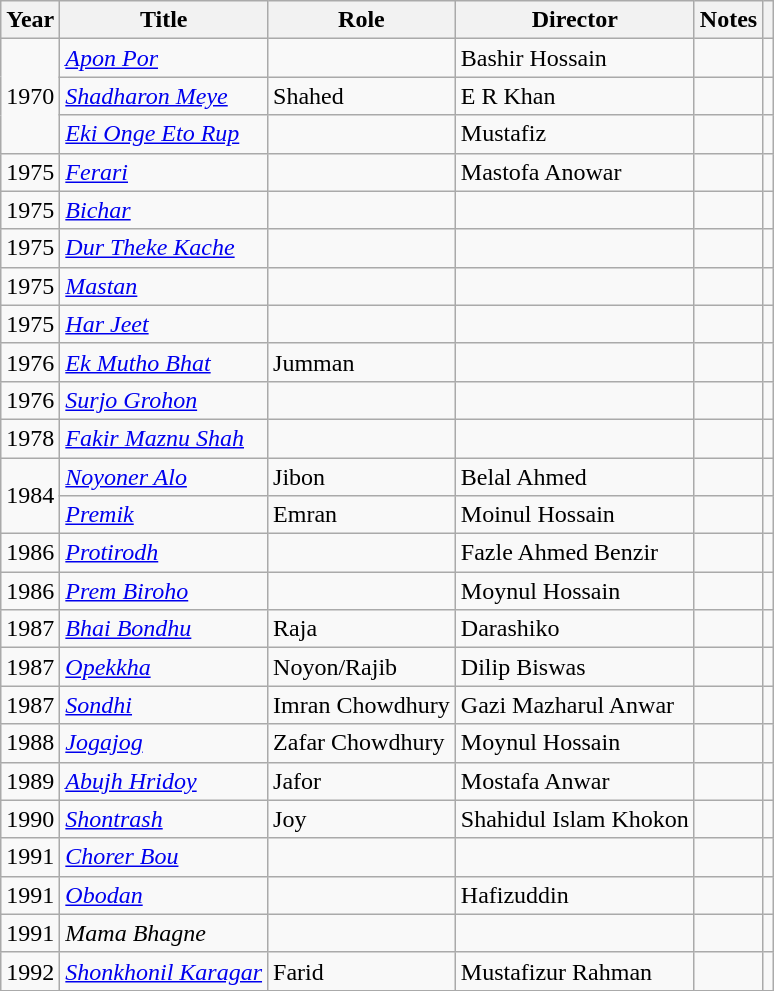<table class="wikitable plainrowheaders sortable">
<tr>
<th scope="col">Year</th>
<th scope="col">Title</th>
<th scope="col">Role</th>
<th scope="col">Director</th>
<th scope="col" class="unsortable">Notes</th>
<th scope="col" class="unsortable"></th>
</tr>
<tr>
<td rowspan="3">1970</td>
<td><em><a href='#'>Apon Por</a></em></td>
<td></td>
<td>Bashir Hossain</td>
<td></td>
<td></td>
</tr>
<tr>
<td><em><a href='#'>Shadharon Meye</a></em></td>
<td>Shahed</td>
<td>E R Khan</td>
<td></td>
<td></td>
</tr>
<tr>
<td><em><a href='#'>Eki Onge Eto Rup</a></em></td>
<td></td>
<td>Mustafiz</td>
<td></td>
<td></td>
</tr>
<tr>
<td>1975</td>
<td><em><a href='#'>Ferari</a></em></td>
<td></td>
<td>Mastofa Anowar</td>
<td></td>
<td></td>
</tr>
<tr>
<td>1975</td>
<td><em><a href='#'>Bichar</a></em></td>
<td></td>
<td></td>
<td></td>
<td></td>
</tr>
<tr>
<td>1975</td>
<td><em><a href='#'>Dur Theke Kache</a></em></td>
<td></td>
<td></td>
<td></td>
<td></td>
</tr>
<tr>
<td>1975</td>
<td><em><a href='#'>Mastan</a></em></td>
<td></td>
<td></td>
<td></td>
<td></td>
</tr>
<tr>
<td>1975</td>
<td><em><a href='#'>Har Jeet</a></em></td>
<td></td>
<td></td>
<td></td>
<td></td>
</tr>
<tr>
<td>1976</td>
<td><em><a href='#'>Ek Mutho Bhat</a></em></td>
<td>Jumman</td>
<td></td>
<td></td>
<td></td>
</tr>
<tr>
<td>1976</td>
<td><em><a href='#'>Surjo Grohon</a></em></td>
<td></td>
<td></td>
<td></td>
<td></td>
</tr>
<tr>
<td>1978</td>
<td><em><a href='#'>Fakir Maznu Shah</a></em></td>
<td></td>
<td></td>
<td></td>
<td></td>
</tr>
<tr>
<td rowspan="2">1984</td>
<td><em><a href='#'>Noyoner Alo</a></em></td>
<td>Jibon</td>
<td>Belal Ahmed</td>
<td></td>
<td></td>
</tr>
<tr>
<td><em><a href='#'>Premik</a></em></td>
<td>Emran</td>
<td>Moinul Hossain</td>
<td></td>
<td></td>
</tr>
<tr>
<td>1986</td>
<td><em><a href='#'>Protirodh</a></em></td>
<td></td>
<td>Fazle Ahmed Benzir</td>
<td></td>
<td></td>
</tr>
<tr>
<td>1986</td>
<td><em><a href='#'>Prem Biroho</a></em></td>
<td></td>
<td>Moynul Hossain</td>
<td></td>
<td></td>
</tr>
<tr>
<td>1987</td>
<td><em><a href='#'>Bhai Bondhu</a></em></td>
<td>Raja</td>
<td>Darashiko</td>
<td></td>
<td></td>
</tr>
<tr>
<td>1987</td>
<td><em><a href='#'>Opekkha</a></em></td>
<td>Noyon/Rajib</td>
<td>Dilip Biswas</td>
<td></td>
<td></td>
</tr>
<tr>
<td>1987</td>
<td><em><a href='#'>Sondhi</a></em></td>
<td>Imran Chowdhury</td>
<td>Gazi Mazharul Anwar</td>
<td></td>
<td></td>
</tr>
<tr>
<td>1988</td>
<td><em><a href='#'>Jogajog</a></em></td>
<td>Zafar Chowdhury</td>
<td>Moynul Hossain</td>
<td></td>
<td></td>
</tr>
<tr>
<td>1989</td>
<td><em><a href='#'>Abujh Hridoy</a></em></td>
<td>Jafor</td>
<td>Mostafa Anwar</td>
<td></td>
<td></td>
</tr>
<tr>
<td>1990</td>
<td><em><a href='#'>Shontrash</a></em></td>
<td>Joy</td>
<td>Shahidul Islam Khokon</td>
<td></td>
<td></td>
</tr>
<tr>
<td>1991</td>
<td><em><a href='#'>Chorer Bou</a></em></td>
<td></td>
<td></td>
<td></td>
<td></td>
</tr>
<tr>
<td>1991</td>
<td><em><a href='#'>Obodan</a></em></td>
<td></td>
<td>Hafizuddin</td>
<td></td>
<td></td>
</tr>
<tr>
<td>1991</td>
<td><em>Mama Bhagne</em></td>
<td></td>
<td></td>
<td></td>
<td></td>
</tr>
<tr>
<td>1992</td>
<td><em><a href='#'>Shonkhonil Karagar</a></em></td>
<td>Farid</td>
<td>Mustafizur Rahman</td>
<td></td>
<td></td>
</tr>
<tr>
</tr>
</table>
